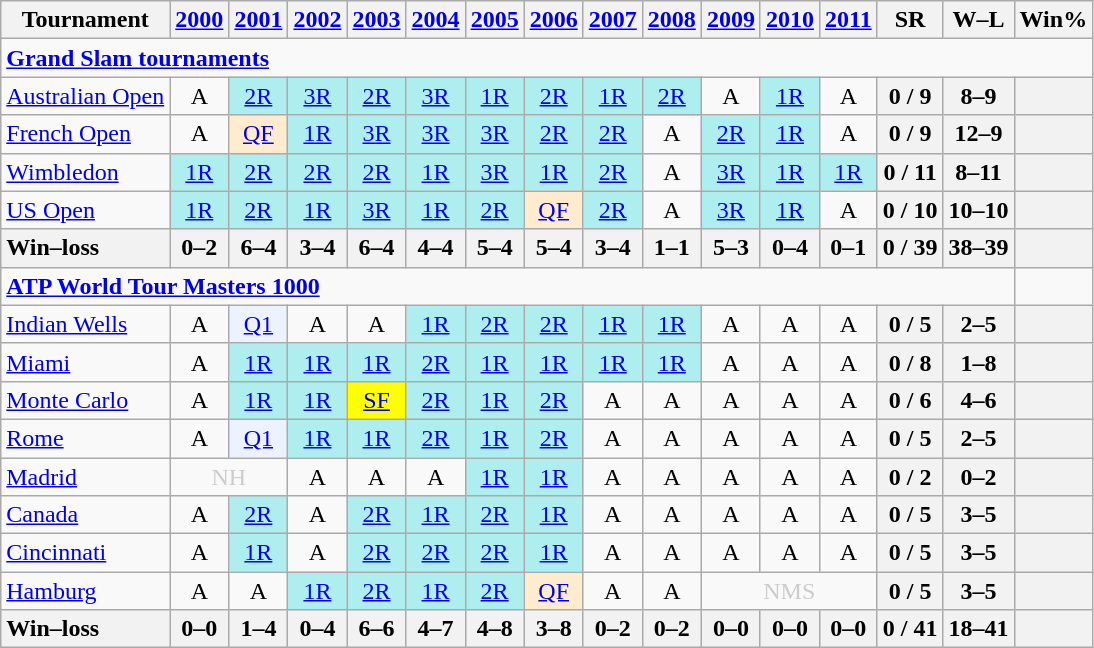<table class=wikitable style=text-align:center>
<tr>
<th>Tournament</th>
<th><a href='#'>2000</a></th>
<th><a href='#'>2001</a></th>
<th><a href='#'>2002</a></th>
<th><a href='#'>2003</a></th>
<th><a href='#'>2004</a></th>
<th><a href='#'>2005</a></th>
<th><a href='#'>2006</a></th>
<th><a href='#'>2007</a></th>
<th><a href='#'>2008</a></th>
<th><a href='#'>2009</a></th>
<th><a href='#'>2010</a></th>
<th><a href='#'>2011</a></th>
<th>SR</th>
<th>W–L</th>
<th>Win%</th>
</tr>
<tr>
<td colspan=25 style=text-align:left><a href='#'><strong>Grand Slam tournaments</strong></a></td>
</tr>
<tr>
<td align=left><a href='#'>Australian Open</a></td>
<td>A</td>
<td bgcolor=afeeee><a href='#'>2R</a></td>
<td bgcolor=afeeee><a href='#'>3R</a></td>
<td bgcolor=afeeee><a href='#'>2R</a></td>
<td bgcolor=afeeee><a href='#'>3R</a></td>
<td bgcolor=afeeee><a href='#'>1R</a></td>
<td bgcolor=afeeee><a href='#'>2R</a></td>
<td bgcolor=afeeee><a href='#'>1R</a></td>
<td bgcolor=afeeee><a href='#'>2R</a></td>
<td>A</td>
<td bgcolor=afeeee><a href='#'>1R</a></td>
<td>A</td>
<th>0 / 9</th>
<th>8–9</th>
<th></th>
</tr>
<tr>
<td align=left><a href='#'>French Open</a></td>
<td>A</td>
<td bgcolor=ffebcd><a href='#'>QF</a></td>
<td bgcolor=afeeee><a href='#'>1R</a></td>
<td bgcolor=afeeee><a href='#'>3R</a></td>
<td bgcolor=afeeee><a href='#'>3R</a></td>
<td bgcolor=afeeee><a href='#'>3R</a></td>
<td bgcolor=afeeee><a href='#'>2R</a></td>
<td bgcolor=afeeee><a href='#'>2R</a></td>
<td>A</td>
<td bgcolor=afeeee><a href='#'>2R</a></td>
<td bgcolor=afeeee><a href='#'>1R</a></td>
<td>A</td>
<th>0 / 9</th>
<th>12–9</th>
<th></th>
</tr>
<tr>
<td align=left><a href='#'>Wimbledon</a></td>
<td bgcolor=afeeee><a href='#'>1R</a></td>
<td bgcolor=afeeee><a href='#'>2R</a></td>
<td bgcolor=afeeee><a href='#'>2R</a></td>
<td bgcolor=afeeee><a href='#'>2R</a></td>
<td bgcolor=afeeee><a href='#'>1R</a></td>
<td bgcolor=afeeee><a href='#'>3R</a></td>
<td bgcolor=afeeee><a href='#'>1R</a></td>
<td bgcolor=afeeee><a href='#'>2R</a></td>
<td>A</td>
<td bgcolor=afeeee><a href='#'>3R</a></td>
<td bgcolor=afeeee><a href='#'>1R</a></td>
<td bgcolor=afeeee><a href='#'>1R</a></td>
<th>0 / 11</th>
<th>8–11</th>
<th></th>
</tr>
<tr>
<td align=left><a href='#'>US Open</a></td>
<td bgcolor=afeeee><a href='#'>1R</a></td>
<td bgcolor=afeeee><a href='#'>2R</a></td>
<td bgcolor=afeeee><a href='#'>1R</a></td>
<td bgcolor=afeeee><a href='#'>3R</a></td>
<td bgcolor=afeeee><a href='#'>1R</a></td>
<td bgcolor=afeeee><a href='#'>2R</a></td>
<td bgcolor=ffebcd><a href='#'>QF</a></td>
<td bgcolor=afeeee><a href='#'>2R</a></td>
<td>A</td>
<td bgcolor=afeeee><a href='#'>3R</a></td>
<td bgcolor=afeeee><a href='#'>1R</a></td>
<td>A</td>
<th>0 / 10</th>
<th>10–10</th>
<th></th>
</tr>
<tr>
<th style=text-align:left>Win–loss</th>
<th>0–2</th>
<th>6–4</th>
<th>3–4</th>
<th>6–4</th>
<th>4–4</th>
<th>5–4</th>
<th>5–4</th>
<th>3–4</th>
<th>1–1</th>
<th>5–3</th>
<th>0–4</th>
<th>0–1</th>
<th>0 / 39</th>
<th>38–39</th>
<th></th>
</tr>
<tr>
<td colspan=15 align=left><strong><a href='#'>ATP World Tour Masters 1000</a></strong></td>
</tr>
<tr>
<td align=left><a href='#'>Indian Wells</a></td>
<td>A</td>
<td bgcolor=ecf2ff><a href='#'>Q1</a></td>
<td>A</td>
<td>A</td>
<td bgcolor=afeeee><a href='#'>1R</a></td>
<td bgcolor=afeeee><a href='#'>2R</a></td>
<td bgcolor=afeeee><a href='#'>2R</a></td>
<td bgcolor=afeeee><a href='#'>1R</a></td>
<td bgcolor=afeeee><a href='#'>1R</a></td>
<td>A</td>
<td>A</td>
<td>A</td>
<th>0 / 5</th>
<th>2–5</th>
<th></th>
</tr>
<tr>
<td align=left><a href='#'>Miami</a></td>
<td>A</td>
<td bgcolor=afeeee><a href='#'>1R</a></td>
<td bgcolor=afeeee><a href='#'>1R</a></td>
<td bgcolor=afeeee><a href='#'>1R</a></td>
<td bgcolor=afeeee><a href='#'>2R</a></td>
<td bgcolor=afeeee><a href='#'>1R</a></td>
<td bgcolor=afeeee><a href='#'>1R</a></td>
<td bgcolor=afeeee><a href='#'>1R</a></td>
<td bgcolor=afeeee><a href='#'>1R</a></td>
<td>A</td>
<td>A</td>
<td>A</td>
<th>0 / 8</th>
<th>1–8</th>
<th></th>
</tr>
<tr>
<td align=left><a href='#'>Monte Carlo</a></td>
<td>A</td>
<td bgcolor=afeeee><a href='#'>1R</a></td>
<td bgcolor=afeeee><a href='#'>1R</a></td>
<td bgcolor=yellow><a href='#'>SF</a></td>
<td bgcolor=afeeee><a href='#'>2R</a></td>
<td bgcolor=afeeee><a href='#'>1R</a></td>
<td bgcolor=afeeee><a href='#'>2R</a></td>
<td>A</td>
<td>A</td>
<td>A</td>
<td>A</td>
<td>A</td>
<th>0 / 6</th>
<th>4–6</th>
<th></th>
</tr>
<tr>
<td align=left><a href='#'>Rome</a></td>
<td>A</td>
<td bgcolor=ecf2ff><a href='#'>Q1</a></td>
<td bgcolor=afeeee><a href='#'>1R</a></td>
<td bgcolor=afeeee><a href='#'>1R</a></td>
<td bgcolor=afeeee><a href='#'>2R</a></td>
<td bgcolor=afeeee><a href='#'>1R</a></td>
<td bgcolor=afeeee><a href='#'>2R</a></td>
<td>A</td>
<td>A</td>
<td>A</td>
<td>A</td>
<td>A</td>
<th>0 / 5</th>
<th>2–5</th>
<th></th>
</tr>
<tr>
<td align=left><a href='#'>Madrid</a></td>
<td align="center" colspan="2" style="color:#cccccc;">NH</td>
<td>A</td>
<td>A</td>
<td>A</td>
<td bgcolor=afeeee><a href='#'>1R</a></td>
<td bgcolor=afeeee><a href='#'>1R</a></td>
<td>A</td>
<td>A</td>
<td>A</td>
<td>A</td>
<td>A</td>
<th>0 / 2</th>
<th>0–2</th>
<th></th>
</tr>
<tr>
<td align=left><a href='#'>Canada</a></td>
<td>A</td>
<td bgcolor=afeeee><a href='#'>2R</a></td>
<td>A</td>
<td bgcolor=afeeee><a href='#'>2R</a></td>
<td bgcolor=afeeee><a href='#'>1R</a></td>
<td bgcolor=afeeee><a href='#'>2R</a></td>
<td bgcolor=afeeee><a href='#'>1R</a></td>
<td>A</td>
<td>A</td>
<td>A</td>
<td>A</td>
<td>A</td>
<th>0 / 5</th>
<th>3–5</th>
<th></th>
</tr>
<tr>
<td align=left><a href='#'>Cincinnati</a></td>
<td>A</td>
<td bgcolor=afeeee><a href='#'>1R</a></td>
<td>A</td>
<td bgcolor=afeeee><a href='#'>2R</a></td>
<td bgcolor=afeeee><a href='#'>2R</a></td>
<td bgcolor=afeeee><a href='#'>2R</a></td>
<td bgcolor=afeeee><a href='#'>1R</a></td>
<td>A</td>
<td>A</td>
<td>A</td>
<td>A</td>
<td>A</td>
<th>0 / 5</th>
<th>3–5</th>
<th></th>
</tr>
<tr>
<td align=left><a href='#'>Hamburg</a></td>
<td>A</td>
<td>A</td>
<td bgcolor=afeeee><a href='#'>1R</a></td>
<td bgcolor=afeeee><a href='#'>2R</a></td>
<td bgcolor=afeeee><a href='#'>1R</a></td>
<td bgcolor=afeeee><a href='#'>2R</a></td>
<td bgcolor=ffebcd><a href='#'>QF</a></td>
<td>A</td>
<td>A</td>
<td align="center" colspan="3" style="color:#cccccc;">NMS</td>
<th>0 / 5</th>
<th>3–5</th>
<th></th>
</tr>
<tr>
<th style=text-align:left>Win–loss</th>
<th>0–0</th>
<th>1–4</th>
<th>0–4</th>
<th>6–6</th>
<th>4–7</th>
<th>4–8</th>
<th>3–8</th>
<th>0–2</th>
<th>0–2</th>
<th>0–0</th>
<th>0–0</th>
<th>0–0</th>
<th>0 / 41</th>
<th>18–41</th>
<th></th>
</tr>
</table>
